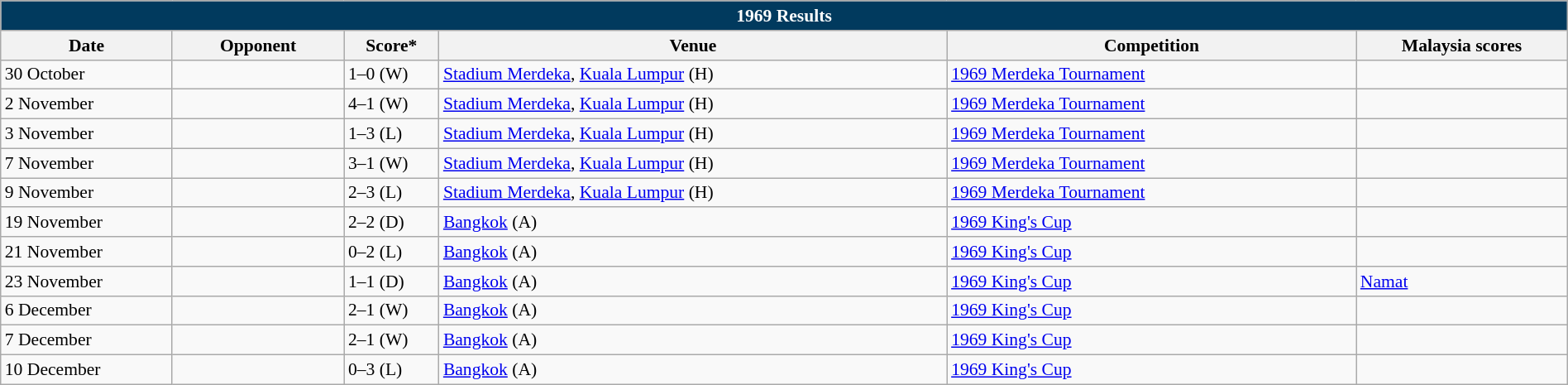<table class="wikitable" width=100% style="text-align:left;font-size:90%;">
<tr>
<th colspan=9 style="background: #013A5E; color: #FFFFFF;">1969 Results</th>
</tr>
<tr>
<th width=80>Date</th>
<th width=80>Opponent</th>
<th width=20>Score*</th>
<th width=250>Venue</th>
<th width=200>Competition</th>
<th width=100>Malaysia scores</th>
</tr>
<tr>
<td>30 October</td>
<td></td>
<td>1–0 (W)</td>
<td><a href='#'>Stadium Merdeka</a>, <a href='#'>Kuala Lumpur</a> (H)</td>
<td><a href='#'>1969 Merdeka Tournament</a></td>
<td></td>
</tr>
<tr>
<td>2 November</td>
<td></td>
<td>4–1 (W)</td>
<td><a href='#'>Stadium Merdeka</a>, <a href='#'>Kuala Lumpur</a> (H)</td>
<td><a href='#'>1969 Merdeka Tournament</a></td>
<td></td>
</tr>
<tr>
<td>3 November</td>
<td></td>
<td>1–3 (L)</td>
<td><a href='#'>Stadium Merdeka</a>, <a href='#'>Kuala Lumpur</a> (H)</td>
<td><a href='#'>1969 Merdeka Tournament</a></td>
<td></td>
</tr>
<tr>
<td>7 November</td>
<td></td>
<td>3–1 (W)</td>
<td><a href='#'>Stadium Merdeka</a>, <a href='#'>Kuala Lumpur</a> (H)</td>
<td><a href='#'>1969 Merdeka Tournament</a></td>
<td></td>
</tr>
<tr>
<td>9 November</td>
<td></td>
<td>2–3 (L)</td>
<td><a href='#'>Stadium Merdeka</a>, <a href='#'>Kuala Lumpur</a> (H)</td>
<td><a href='#'>1969 Merdeka Tournament</a></td>
<td></td>
</tr>
<tr>
<td>19 November</td>
<td></td>
<td>2–2 (D)</td>
<td><a href='#'>Bangkok</a> (A)</td>
<td><a href='#'>1969 King's Cup</a></td>
<td></td>
</tr>
<tr>
<td>21 November</td>
<td></td>
<td>0–2 (L)</td>
<td><a href='#'>Bangkok</a> (A)</td>
<td><a href='#'>1969 King's Cup</a></td>
<td></td>
</tr>
<tr>
<td>23 November</td>
<td></td>
<td>1–1 (D)</td>
<td><a href='#'>Bangkok</a> (A)</td>
<td><a href='#'>1969 King's Cup</a></td>
<td><a href='#'>Namat</a> </td>
</tr>
<tr>
<td>6 December</td>
<td></td>
<td>2–1 (W)</td>
<td><a href='#'>Bangkok</a> (A)</td>
<td><a href='#'>1969 King's Cup</a></td>
<td></td>
</tr>
<tr>
<td>7 December</td>
<td></td>
<td>2–1 (W)</td>
<td><a href='#'>Bangkok</a> (A)</td>
<td><a href='#'>1969 King's Cup</a></td>
<td></td>
</tr>
<tr>
<td>10 December</td>
<td></td>
<td>0–3 (L)</td>
<td><a href='#'>Bangkok</a> (A)</td>
<td><a href='#'>1969 King's Cup</a></td>
<td></td>
</tr>
</table>
